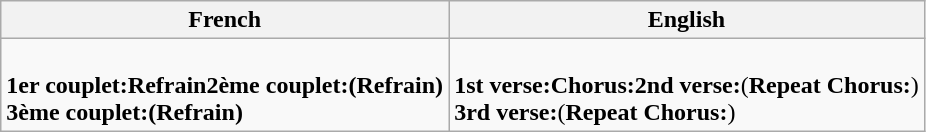<table class="wikitable">
<tr>
<th>French</th>
<th>English</th>
</tr>
<tr>
<td><br><strong>1er couplet:</strong><strong>Refrain</strong><strong>2ème couplet:</strong><strong>(Refrain)</strong><br><strong>3ème couplet:</strong><strong>(Refrain)</strong></td>
<td><br><strong>1st verse:</strong><strong>Chorus:</strong><strong>2nd verse:</strong>(<strong>Repeat Chorus:</strong>)<br><strong>3rd verse:</strong>(<strong>Repeat Chorus:</strong>)</td>
</tr>
</table>
